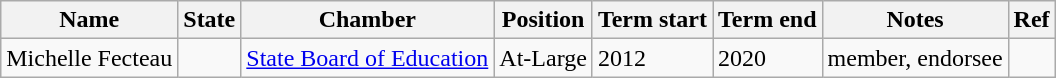<table class="wikitable sortable">
<tr>
<th>Name</th>
<th>State</th>
<th>Chamber</th>
<th>Position</th>
<th>Term start</th>
<th>Term end</th>
<th>Notes</th>
<th>Ref</th>
</tr>
<tr>
<td>Michelle Fecteau</td>
<td></td>
<td><a href='#'>State Board of Education</a></td>
<td>At-Large</td>
<td>2012</td>
<td>2020</td>
<td>member, endorsee</td>
<td></td>
</tr>
</table>
